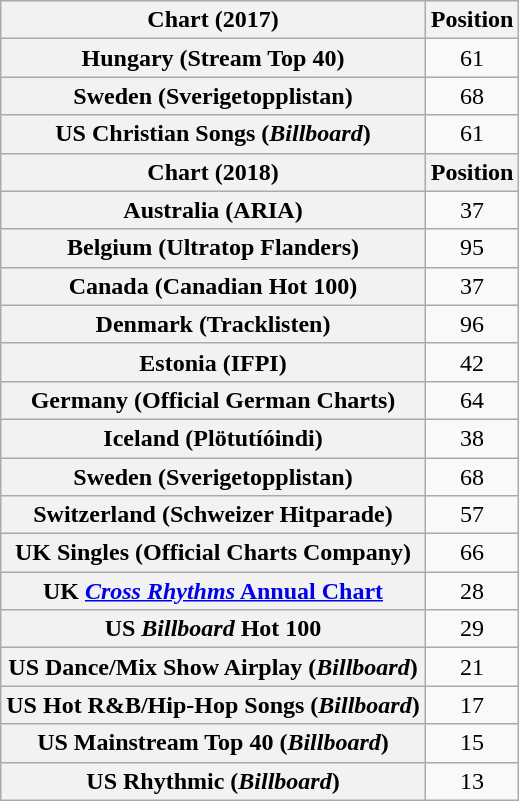<table class="wikitable sortable plainrowheaders" style="text-align:center">
<tr>
<th scope="col">Chart (2017)</th>
<th scope="col">Position</th>
</tr>
<tr>
<th scope="row">Hungary (Stream Top 40)</th>
<td>61</td>
</tr>
<tr>
<th scope="row">Sweden (Sverigetopplistan)</th>
<td>68</td>
</tr>
<tr>
<th scope="row">US Christian Songs (<em>Billboard</em>)</th>
<td>61</td>
</tr>
<tr>
<th scope="col">Chart (2018)</th>
<th scope="col">Position</th>
</tr>
<tr>
<th scope="row">Australia (ARIA)</th>
<td>37</td>
</tr>
<tr>
<th scope="row">Belgium (Ultratop Flanders)</th>
<td>95</td>
</tr>
<tr>
<th scope="row">Canada (Canadian Hot 100)</th>
<td>37</td>
</tr>
<tr>
<th scope="row">Denmark (Tracklisten)</th>
<td>96</td>
</tr>
<tr>
<th scope="row">Estonia (IFPI)</th>
<td>42</td>
</tr>
<tr>
<th scope="row">Germany (Official German Charts)</th>
<td>64</td>
</tr>
<tr>
<th scope="row">Iceland (Plötutíóindi)</th>
<td>38</td>
</tr>
<tr>
<th scope="row">Sweden (Sverigetopplistan)</th>
<td>68</td>
</tr>
<tr>
<th scope="row">Switzerland (Schweizer Hitparade)</th>
<td>57</td>
</tr>
<tr>
<th scope="row">UK Singles (Official Charts Company)</th>
<td>66</td>
</tr>
<tr>
<th scope="row">UK <a href='#'><em> Cross Rhythms</em> Annual Chart</a></th>
<td>28</td>
</tr>
<tr>
<th scope="row">US <em>Billboard</em> Hot 100</th>
<td>29</td>
</tr>
<tr>
<th scope="row">US Dance/Mix Show Airplay (<em>Billboard</em>)</th>
<td>21</td>
</tr>
<tr>
<th scope="row">US Hot R&B/Hip-Hop Songs (<em>Billboard</em>)</th>
<td>17</td>
</tr>
<tr>
<th scope="row">US Mainstream Top 40 (<em>Billboard</em>)</th>
<td>15</td>
</tr>
<tr>
<th scope="row">US Rhythmic (<em>Billboard</em>)</th>
<td>13</td>
</tr>
</table>
